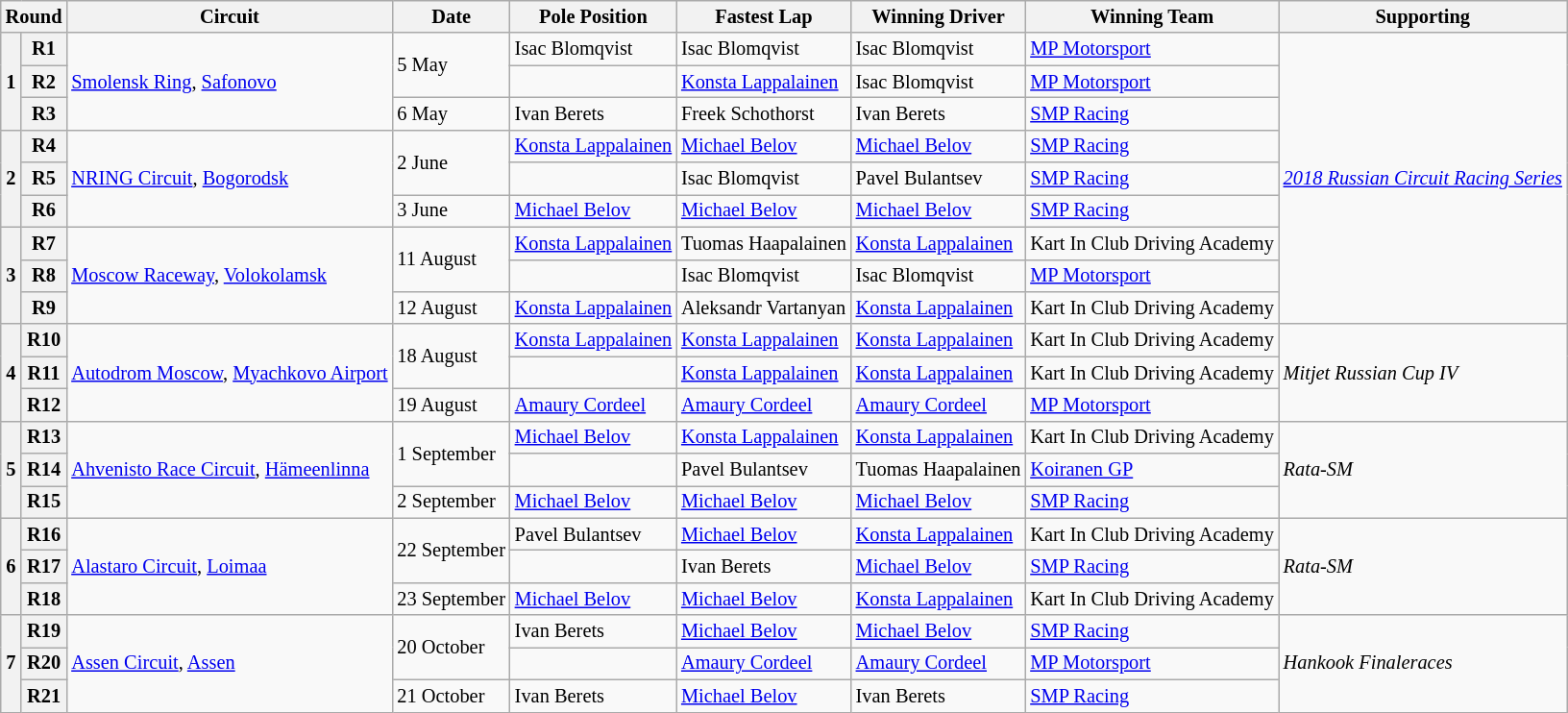<table class="wikitable" style="font-size: 85%">
<tr>
<th colspan=2>Round</th>
<th>Circuit</th>
<th>Date</th>
<th>Pole Position</th>
<th>Fastest Lap</th>
<th>Winning Driver</th>
<th>Winning Team</th>
<th>Supporting</th>
</tr>
<tr>
<th rowspan=3>1</th>
<th>R1</th>
<td rowspan=3> <a href='#'>Smolensk Ring</a>, <a href='#'>Safonovo</a></td>
<td rowspan=2>5 May</td>
<td> Isac Blomqvist</td>
<td> Isac Blomqvist</td>
<td> Isac Blomqvist</td>
<td> <a href='#'>MP Motorsport</a></td>
<td rowspan=9 nowrap><em><a href='#'>2018 Russian Circuit Racing Series</a></em></td>
</tr>
<tr>
<th>R2</th>
<td></td>
<td> <a href='#'>Konsta Lappalainen</a></td>
<td> Isac Blomqvist</td>
<td> <a href='#'>MP Motorsport</a></td>
</tr>
<tr>
<th>R3</th>
<td>6 May</td>
<td> Ivan Berets</td>
<td> Freek Schothorst</td>
<td> Ivan Berets</td>
<td> <a href='#'>SMP Racing</a></td>
</tr>
<tr>
<th rowspan=3>2</th>
<th>R4</th>
<td rowspan=3> <a href='#'>NRING Circuit</a>, <a href='#'>Bogorodsk</a></td>
<td rowspan=2>2 June</td>
<td> <a href='#'>Konsta Lappalainen</a></td>
<td> <a href='#'>Michael Belov</a></td>
<td> <a href='#'>Michael Belov</a></td>
<td> <a href='#'>SMP Racing</a></td>
</tr>
<tr>
<th>R5</th>
<td></td>
<td> Isac Blomqvist</td>
<td> Pavel Bulantsev</td>
<td> <a href='#'>SMP Racing</a></td>
</tr>
<tr>
<th>R6</th>
<td>3 June</td>
<td> <a href='#'>Michael Belov</a></td>
<td> <a href='#'>Michael Belov</a></td>
<td> <a href='#'>Michael Belov</a></td>
<td> <a href='#'>SMP Racing</a></td>
</tr>
<tr>
<th rowspan=3>3</th>
<th>R7</th>
<td rowspan=3> <a href='#'>Moscow Raceway</a>, <a href='#'>Volokolamsk</a></td>
<td rowspan=2>11 August</td>
<td> <a href='#'>Konsta Lappalainen</a></td>
<td nowrap> Tuomas Haapalainen</td>
<td> <a href='#'>Konsta Lappalainen</a></td>
<td> Kart In Club Driving Academy</td>
</tr>
<tr>
<th>R8</th>
<td></td>
<td> Isac Blomqvist</td>
<td> Isac Blomqvist</td>
<td> <a href='#'>MP Motorsport</a></td>
</tr>
<tr>
<th>R9</th>
<td>12 August</td>
<td> <a href='#'>Konsta Lappalainen</a></td>
<td> Aleksandr Vartanyan</td>
<td> <a href='#'>Konsta Lappalainen</a></td>
<td> Kart In Club Driving Academy</td>
</tr>
<tr>
<th rowspan=3>4</th>
<th>R10</th>
<td rowspan=3 nowrap> <a href='#'>Autodrom Moscow</a>, <a href='#'>Myachkovo Airport</a></td>
<td rowspan=2>18 August</td>
<td nowrap> <a href='#'>Konsta Lappalainen</a></td>
<td nowrap> <a href='#'>Konsta Lappalainen</a></td>
<td nowrap> <a href='#'>Konsta Lappalainen</a></td>
<td nowrap> Kart In Club Driving Academy</td>
<td rowspan=3><em>Mitjet Russian Cup IV</em></td>
</tr>
<tr>
<th>R11</th>
<td></td>
<td> <a href='#'>Konsta Lappalainen</a></td>
<td> <a href='#'>Konsta Lappalainen</a></td>
<td> Kart In Club Driving Academy</td>
</tr>
<tr>
<th>R12</th>
<td>19 August</td>
<td> <a href='#'>Amaury Cordeel</a></td>
<td> <a href='#'>Amaury Cordeel</a></td>
<td> <a href='#'>Amaury Cordeel</a></td>
<td> <a href='#'>MP Motorsport</a></td>
</tr>
<tr>
<th rowspan=3>5</th>
<th>R13</th>
<td rowspan=3 nowrap> <a href='#'>Ahvenisto Race Circuit</a>, <a href='#'>Hämeenlinna</a></td>
<td rowspan=2 nowrap>1 September</td>
<td> <a href='#'>Michael Belov</a></td>
<td nowrap> <a href='#'>Konsta Lappalainen</a></td>
<td nowrap> <a href='#'>Konsta Lappalainen</a></td>
<td nowrap> Kart In Club Driving Academy</td>
<td rowspan=3><em>Rata-SM</em></td>
</tr>
<tr>
<th>R14</th>
<td></td>
<td> Pavel Bulantsev</td>
<td nowrap> Tuomas Haapalainen</td>
<td> <a href='#'>Koiranen GP</a></td>
</tr>
<tr>
<th>R15</th>
<td>2 September</td>
<td> <a href='#'>Michael Belov</a></td>
<td> <a href='#'>Michael Belov</a></td>
<td> <a href='#'>Michael Belov</a></td>
<td> <a href='#'>SMP Racing</a></td>
</tr>
<tr>
<th rowspan=3>6</th>
<th>R16</th>
<td rowspan=3> <a href='#'>Alastaro Circuit</a>, <a href='#'>Loimaa</a></td>
<td rowspan=2>22 September</td>
<td> Pavel Bulantsev</td>
<td> <a href='#'>Michael Belov</a></td>
<td> <a href='#'>Konsta Lappalainen</a></td>
<td> Kart In Club Driving Academy</td>
<td rowspan=3><em>Rata-SM</em></td>
</tr>
<tr>
<th>R17</th>
<td></td>
<td> Ivan Berets</td>
<td> <a href='#'>Michael Belov</a></td>
<td> <a href='#'>SMP Racing</a></td>
</tr>
<tr>
<th>R18</th>
<td nowrap>23 September</td>
<td> <a href='#'>Michael Belov</a></td>
<td> <a href='#'>Michael Belov</a></td>
<td> <a href='#'>Konsta Lappalainen</a></td>
<td> Kart In Club Driving Academy</td>
</tr>
<tr>
<th rowspan=3>7</th>
<th>R19</th>
<td rowspan=3> <a href='#'>Assen Circuit</a>, <a href='#'>Assen</a></td>
<td rowspan=2>20 October</td>
<td> Ivan Berets</td>
<td> <a href='#'>Michael Belov</a></td>
<td> <a href='#'>Michael Belov</a></td>
<td> <a href='#'>SMP Racing</a></td>
<td rowspan=3><em>Hankook Finaleraces</em></td>
</tr>
<tr>
<th>R20</th>
<td></td>
<td> <a href='#'>Amaury Cordeel</a></td>
<td> <a href='#'>Amaury Cordeel</a></td>
<td> <a href='#'>MP Motorsport</a></td>
</tr>
<tr>
<th>R21</th>
<td>21 October</td>
<td> Ivan Berets</td>
<td> <a href='#'>Michael Belov</a></td>
<td> Ivan Berets</td>
<td> <a href='#'>SMP Racing</a></td>
</tr>
</table>
